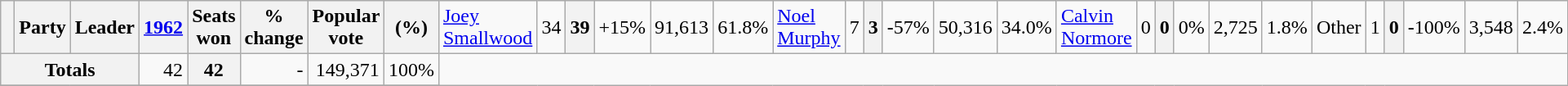<table class="wikitable">
<tr>
<th> </th>
<th>Party</th>
<th>Leader</th>
<th><a href='#'>1962</a></th>
<th>Seats won</th>
<th>% change</th>
<th>Popular vote</th>
<th>(%)<br></th>
<td><a href='#'>Joey Smallwood</a></td>
<td align=right>34</td>
<th align=right>39</th>
<td align=right>+15%</td>
<td align=right>91,613</td>
<td align=right>61.8%<br></td>
<td><a href='#'>Noel Murphy</a></td>
<td align=right>7</td>
<th align=right>3</th>
<td align=right>-57%</td>
<td align=right>50,316</td>
<td align=right>34.0%<br></td>
<td><a href='#'>Calvin Normore</a></td>
<td align=right>0</td>
<th align=right>0</th>
<td align=right>0%</td>
<td align=right>2,725</td>
<td align=right>1.8%<br></td>
<td colspan="2">Other</td>
<td align=right>1</td>
<th align=right>0</th>
<td align=right>-100%</td>
<td align=right>3,548</td>
<td align=right>2.4%</td>
</tr>
<tr>
<th colspan="3">Totals</th>
<td align=right>42</td>
<th align=right>42</th>
<td align=right>-</td>
<td align=right>149,371</td>
<td align=right>100%</td>
</tr>
<tr>
</tr>
</table>
